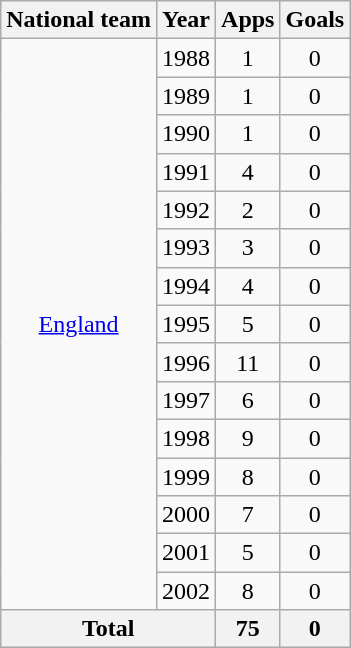<table class="wikitable" style="text-align:center">
<tr>
<th>National team</th>
<th>Year</th>
<th>Apps</th>
<th>Goals</th>
</tr>
<tr>
<td rowspan="15"><a href='#'>England</a></td>
<td>1988</td>
<td>1</td>
<td>0</td>
</tr>
<tr>
<td>1989</td>
<td>1</td>
<td>0</td>
</tr>
<tr>
<td>1990</td>
<td>1</td>
<td>0</td>
</tr>
<tr>
<td>1991</td>
<td>4</td>
<td>0</td>
</tr>
<tr>
<td>1992</td>
<td>2</td>
<td>0</td>
</tr>
<tr>
<td>1993</td>
<td>3</td>
<td>0</td>
</tr>
<tr>
<td>1994</td>
<td>4</td>
<td>0</td>
</tr>
<tr>
<td>1995</td>
<td>5</td>
<td>0</td>
</tr>
<tr>
<td>1996</td>
<td>11</td>
<td>0</td>
</tr>
<tr>
<td>1997</td>
<td>6</td>
<td>0</td>
</tr>
<tr>
<td>1998</td>
<td>9</td>
<td>0</td>
</tr>
<tr>
<td>1999</td>
<td>8</td>
<td>0</td>
</tr>
<tr>
<td>2000</td>
<td>7</td>
<td>0</td>
</tr>
<tr>
<td>2001</td>
<td>5</td>
<td>0</td>
</tr>
<tr>
<td>2002</td>
<td>8</td>
<td>0</td>
</tr>
<tr>
<th colspan="2">Total</th>
<th>75</th>
<th>0</th>
</tr>
</table>
